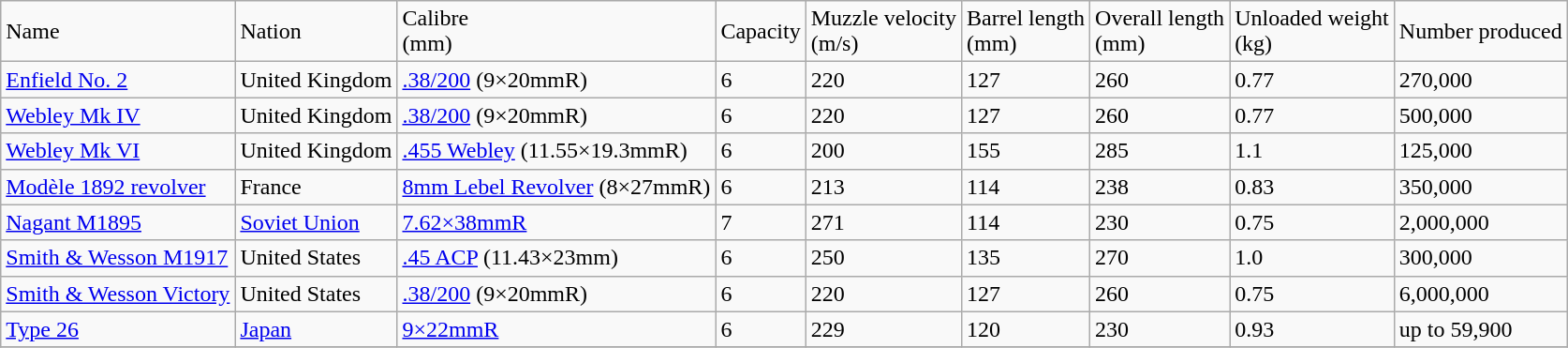<table class="wikitable">
<tr>
<td>Name</td>
<td>Nation</td>
<td>Calibre<br>(mm)</td>
<td>Capacity</td>
<td>Muzzle velocity<br>(m/s)</td>
<td>Barrel length<br>(mm)</td>
<td>Overall length<br>(mm)</td>
<td>Unloaded weight<br>(kg)</td>
<td>Number produced</td>
</tr>
<tr>
<td><a href='#'>Enfield No. 2</a></td>
<td>United Kingdom</td>
<td><a href='#'>.38/200</a> (9×20mmR)</td>
<td>6</td>
<td>220</td>
<td>127</td>
<td>260</td>
<td>0.77</td>
<td>270,000</td>
</tr>
<tr>
<td><a href='#'>Webley Mk IV</a></td>
<td>United Kingdom</td>
<td><a href='#'>.38/200</a> (9×20mmR)</td>
<td>6</td>
<td>220</td>
<td>127</td>
<td>260</td>
<td>0.77</td>
<td>500,000</td>
</tr>
<tr>
<td><a href='#'>Webley Mk VI</a></td>
<td>United Kingdom</td>
<td><a href='#'>.455 Webley</a> (11.55×19.3mmR)</td>
<td>6</td>
<td>200</td>
<td>155</td>
<td>285</td>
<td>1.1</td>
<td>125,000</td>
</tr>
<tr>
<td><a href='#'>Modèle 1892 revolver</a></td>
<td>France</td>
<td><a href='#'>8mm Lebel Revolver</a> (8×27mmR)</td>
<td>6</td>
<td>213</td>
<td>114</td>
<td>238</td>
<td>0.83</td>
<td>350,000</td>
</tr>
<tr>
<td><a href='#'>Nagant M1895</a></td>
<td><a href='#'>Soviet Union</a></td>
<td><a href='#'>7.62×38mmR</a></td>
<td>7</td>
<td>271</td>
<td>114</td>
<td>230</td>
<td>0.75</td>
<td>2,000,000</td>
</tr>
<tr>
<td><a href='#'>Smith & Wesson M1917</a></td>
<td>United States</td>
<td><a href='#'>.45 ACP</a> (11.43×23mm)</td>
<td>6</td>
<td>250</td>
<td>135</td>
<td>270</td>
<td>1.0</td>
<td>300,000</td>
</tr>
<tr>
<td><a href='#'>Smith & Wesson Victory</a></td>
<td>United States</td>
<td><a href='#'>.38/200</a> (9×20mmR)</td>
<td>6</td>
<td>220</td>
<td>127</td>
<td>260</td>
<td>0.75</td>
<td>6,000,000</td>
</tr>
<tr>
<td><a href='#'>Type 26</a></td>
<td><a href='#'>Japan</a></td>
<td><a href='#'>9×22mmR</a></td>
<td>6</td>
<td>229</td>
<td>120</td>
<td>230</td>
<td>0.93</td>
<td>up to 59,900</td>
</tr>
<tr>
</tr>
</table>
